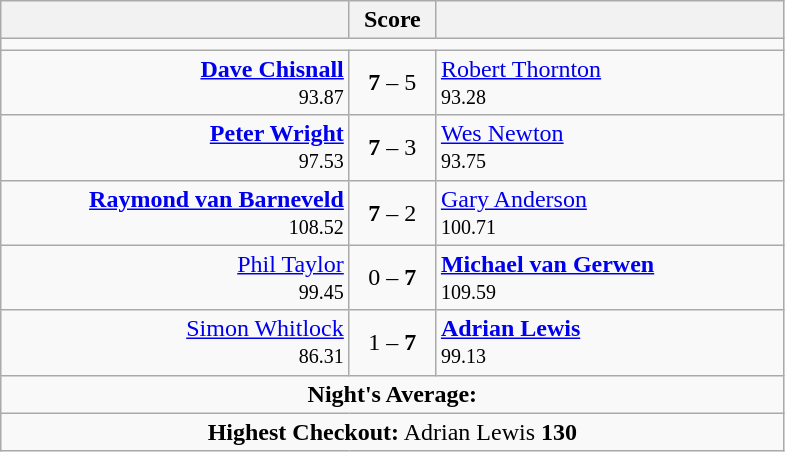<table class=wikitable style="text-align:center">
<tr>
<th width=225></th>
<th width=50>Score</th>
<th width=225></th>
</tr>
<tr align=centre>
<td colspan="3"></td>
</tr>
<tr align=left>
<td align=right><strong><a href='#'>Dave Chisnall</a></strong>  <br><small><span>93.87</span></small></td>
<td align=center><strong>7</strong> – 5</td>
<td> <a href='#'>Robert Thornton</a> <br><small><span>93.28</span></small></td>
</tr>
<tr align=left>
<td align=right><strong><a href='#'>Peter Wright</a></strong>  <br><small><span>97.53</span></small></td>
<td align=center><strong>7</strong> – 3</td>
<td> <a href='#'>Wes Newton</a> <br><small><span>93.75</span></small></td>
</tr>
<tr align=left>
<td align=right><strong><a href='#'>Raymond van Barneveld</a></strong>  <br><small><span>108.52</span></small></td>
<td align=center><strong>7</strong> – 2</td>
<td> <a href='#'>Gary Anderson</a> <br><small><span>100.71</span></small></td>
</tr>
<tr align=left>
<td align=right><a href='#'>Phil Taylor</a>  <br><small><span>99.45</span></small></td>
<td align=center>0 – <strong>7</strong></td>
<td> <strong><a href='#'>Michael van Gerwen</a></strong> <br><small><span>109.59</span></small></td>
</tr>
<tr align=left>
<td align=right><a href='#'>Simon Whitlock</a>  <br><small><span>86.31</span></small></td>
<td align=center>1 – <strong>7</strong></td>
<td> <strong><a href='#'>Adrian Lewis</a></strong> <br><small><span>99.13</span></small></td>
</tr>
<tr align=center>
<td colspan="3"><strong>Night's Average:</strong> </td>
</tr>
<tr align=center>
<td colspan="3"><strong>Highest Checkout:</strong> Adrian Lewis <strong>130</strong></td>
</tr>
</table>
